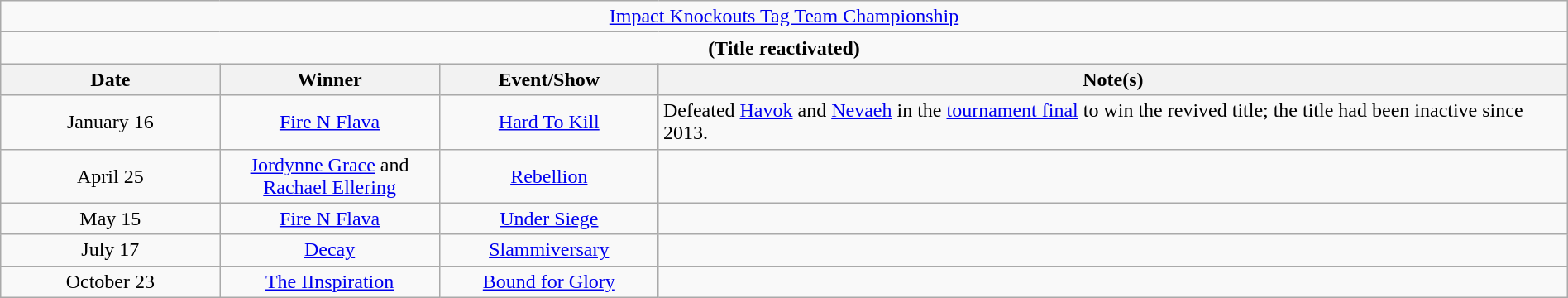<table class="wikitable" style="text-align:center; width:100%;">
<tr>
<td colspan="4" style="text-align: center;"><a href='#'>Impact Knockouts Tag Team Championship</a></td>
</tr>
<tr>
<td colspan="4" style="text-align: center;"><strong>(Title reactivated)</strong></td>
</tr>
<tr>
<th width=14%>Date</th>
<th width=14%>Winner</th>
<th width=14%>Event/Show</th>
<th width=58%>Note(s)</th>
</tr>
<tr>
<td>January 16</td>
<td><a href='#'>Fire N Flava</a><br></td>
<td><a href='#'>Hard To Kill</a></td>
<td align=left>Defeated <a href='#'>Havok</a> and <a href='#'>Nevaeh</a> in the <a href='#'>tournament final</a> to win the revived title; the title had been inactive since 2013.</td>
</tr>
<tr>
<td>April 25</td>
<td><a href='#'>Jordynne Grace</a> and <a href='#'>Rachael Ellering</a></td>
<td><a href='#'>Rebellion</a></td>
<td></td>
</tr>
<tr>
<td>May 15</td>
<td><a href='#'>Fire N Flava</a><br></td>
<td><a href='#'>Under Siege</a></td>
<td></td>
</tr>
<tr>
<td>July 17</td>
<td><a href='#'>Decay</a><br></td>
<td><a href='#'>Slammiversary</a><br></td>
<td></td>
</tr>
<tr>
<td>October 23</td>
<td><a href='#'>The IInspiration</a><br></td>
<td><a href='#'>Bound for Glory</a></td>
<td></td>
</tr>
</table>
